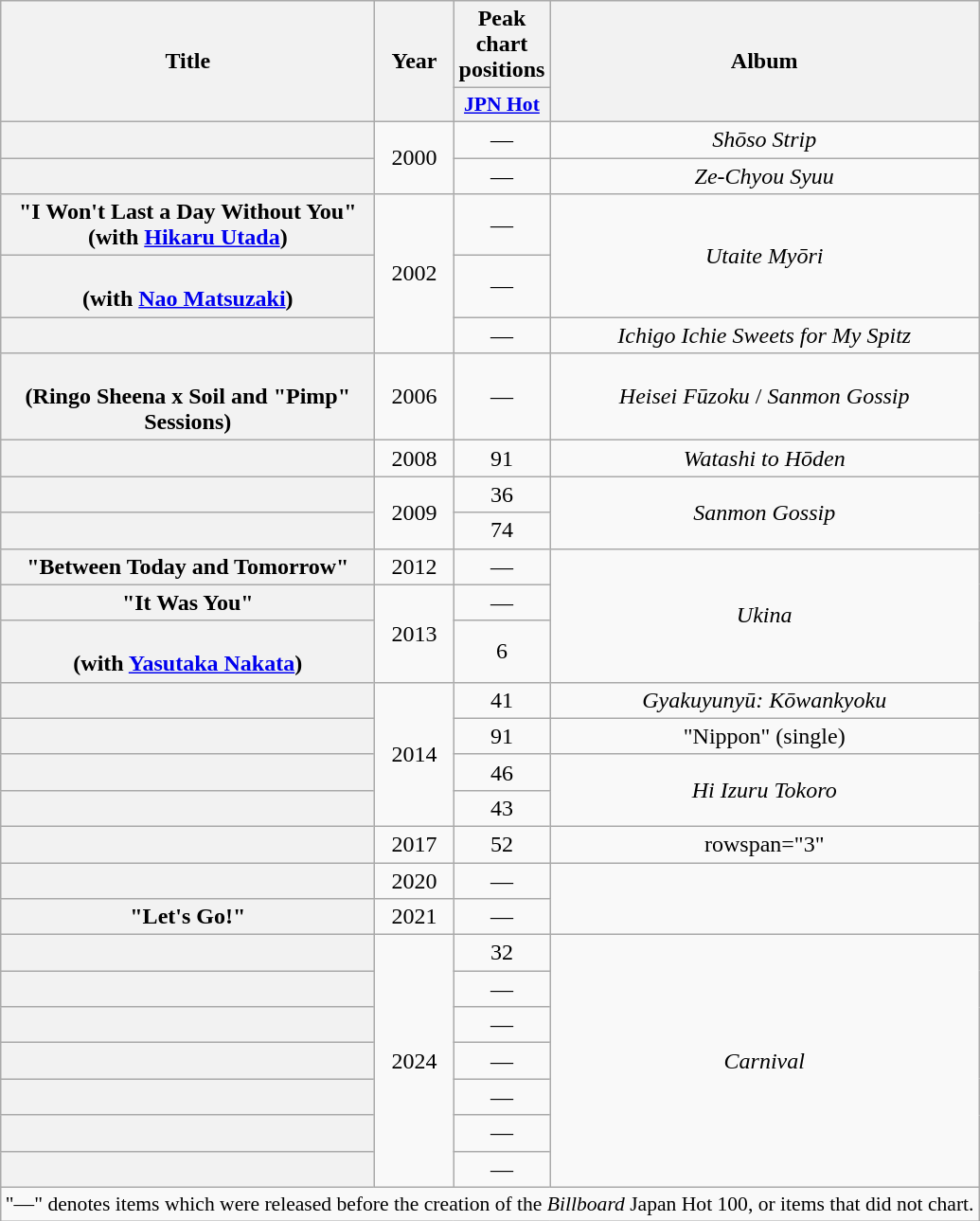<table class="wikitable plainrowheaders" style="text-align:center;">
<tr>
<th scope="col" rowspan="2" style="width:16em;">Title</th>
<th scope="col" rowspan="2">Year</th>
<th scope="col" colspan="1">Peak chart positions</th>
<th scope="col" rowspan="2">Album</th>
</tr>
<tr>
<th scope="col" style="width:3em;font-size:90%;"><a href='#'>JPN Hot</a><br></th>
</tr>
<tr>
<th scope="row"></th>
<td rowspan="2">2000</td>
<td>—</td>
<td><em>Shōso Strip</em></td>
</tr>
<tr>
<th scope="row"></th>
<td>—</td>
<td><em>Ze-Chyou Syuu</em></td>
</tr>
<tr>
<th scope="row">"I Won't Last a Day Without You"<br><span>(with <a href='#'>Hikaru Utada</a>)</span></th>
<td rowspan="3">2002</td>
<td>—</td>
<td rowspan=2><em>Utaite Myōri</em></td>
</tr>
<tr>
<th scope="row"><br><span>(with <a href='#'>Nao Matsuzaki</a>)</span></th>
<td>—</td>
</tr>
<tr>
<th scope="row"></th>
<td>—</td>
<td><em>Ichigo Ichie Sweets for My Spitz</em></td>
</tr>
<tr>
<th scope="row"><br><span>(Ringo Sheena x Soil and "Pimp" Sessions)</span></th>
<td>2006</td>
<td>—</td>
<td><em>Heisei Fūzoku</em> / <em>Sanmon Gossip</em></td>
</tr>
<tr>
<th scope="row"></th>
<td>2008</td>
<td>91</td>
<td><em>Watashi to Hōden</em></td>
</tr>
<tr>
<th scope="row"></th>
<td rowspan="2">2009</td>
<td>36</td>
<td rowspan=2><em>Sanmon Gossip</em></td>
</tr>
<tr>
<th scope="row"></th>
<td>74</td>
</tr>
<tr>
<th scope="row">"Between Today and Tomorrow"</th>
<td>2012</td>
<td>—</td>
<td rowspan=3><em>Ukina</em></td>
</tr>
<tr>
<th scope="row">"It Was You"</th>
<td rowspan="2">2013</td>
<td>—</td>
</tr>
<tr>
<th scope="row"><br><span>(with <a href='#'>Yasutaka Nakata</a>)</span></th>
<td>6</td>
</tr>
<tr>
<th scope="row"></th>
<td rowspan="4">2014</td>
<td>41</td>
<td><em>Gyakuyunyū: Kōwankyoku</em></td>
</tr>
<tr>
<th scope="row"></th>
<td>91</td>
<td>"Nippon" <span>(single)</span></td>
</tr>
<tr>
<th scope="row"></th>
<td>46</td>
<td rowspan=2><em>Hi Izuru Tokoro</em></td>
</tr>
<tr>
<th scope="row"></th>
<td>43</td>
</tr>
<tr>
<th scope="row"><br></th>
<td>2017</td>
<td>52</td>
<td>rowspan="3" </td>
</tr>
<tr>
<th scope="row"></th>
<td>2020</td>
<td>—</td>
</tr>
<tr>
<th scope="row">"Let's Go!"</th>
<td>2021</td>
<td>—</td>
</tr>
<tr>
<th scope="row"><br></th>
<td rowspan="7">2024</td>
<td>32</td>
<td rowspan="7"><em>Carnival</em></td>
</tr>
<tr>
<th scope="row"><br></th>
<td>—</td>
</tr>
<tr>
<th scope="row"><br></th>
<td>—</td>
</tr>
<tr>
<th scope="row"><br></th>
<td>—</td>
</tr>
<tr>
<th scope="row"><br></th>
<td>—</td>
</tr>
<tr>
<th scope="row"><br></th>
<td>—</td>
</tr>
<tr>
<th scope="row"><br></th>
<td>—</td>
</tr>
<tr>
<td colspan="12" align="center" style="font-size:90%;">"—" denotes items which were released before the creation of the <em>Billboard</em> Japan Hot 100, or items that did not chart.</td>
</tr>
</table>
